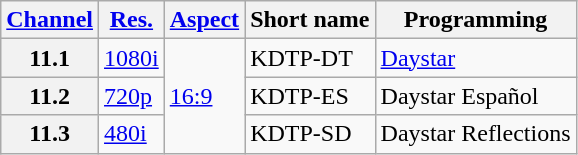<table class="wikitable">
<tr>
<th><a href='#'>Channel</a></th>
<th><a href='#'>Res.</a></th>
<th><a href='#'>Aspect</a></th>
<th>Short name</th>
<th>Programming</th>
</tr>
<tr>
<th scope = "row">11.1</th>
<td><a href='#'>1080i</a></td>
<td rowspan="3"><a href='#'>16:9</a></td>
<td>KDTP-DT</td>
<td><a href='#'>Daystar</a></td>
</tr>
<tr>
<th scope = "row">11.2</th>
<td><a href='#'>720p</a></td>
<td>KDTP-ES</td>
<td>Daystar Español</td>
</tr>
<tr>
<th scope = "row">11.3</th>
<td><a href='#'>480i</a></td>
<td>KDTP-SD</td>
<td>Daystar Reflections</td>
</tr>
</table>
